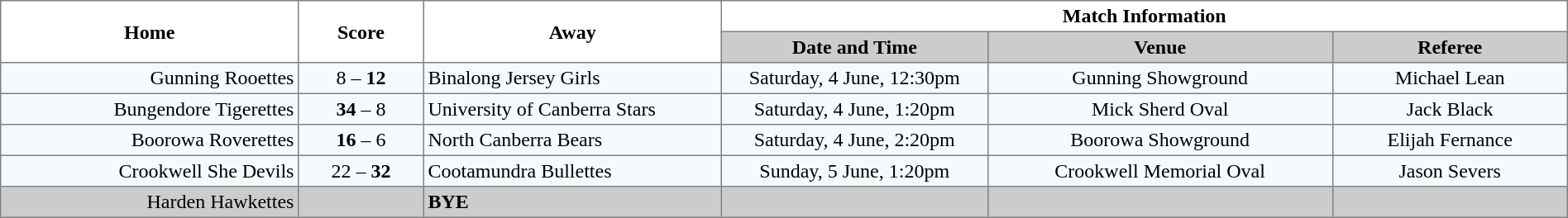<table border="1" cellpadding="3" cellspacing="0" width="100%" style="border-collapse:collapse;  text-align:center;">
<tr>
<th rowspan="2" width="19%">Home</th>
<th rowspan="2" width="8%">Score</th>
<th rowspan="2" width="19%">Away</th>
<th colspan="3">Match Information</th>
</tr>
<tr style="background:#CCCCCC">
<th width="17%">Date and Time</th>
<th width="22%">Venue</th>
<th width="50%">Referee</th>
</tr>
<tr style="text-align:center; background:#f5faff;">
<td align="right">Gunning Rooettes </td>
<td>8 – <strong>12</strong></td>
<td align="left"> Binalong Jersey Girls</td>
<td>Saturday, 4 June, 12:30pm</td>
<td>Gunning Showground</td>
<td>Michael Lean</td>
</tr>
<tr style="text-align:center; background:#f5faff;">
<td align="right">Bungendore Tigerettes </td>
<td><strong>34</strong> – 8</td>
<td align="left"> University of Canberra Stars</td>
<td>Saturday, 4 June, 1:20pm</td>
<td>Mick Sherd Oval</td>
<td>Jack Black</td>
</tr>
<tr style="text-align:center; background:#f5faff;">
<td align="right">Boorowa Roverettes </td>
<td><strong>16</strong> – 6</td>
<td align="left"> North Canberra Bears</td>
<td>Saturday, 4 June, 2:20pm</td>
<td>Boorowa Showground</td>
<td>Elijah Fernance</td>
</tr>
<tr style="text-align:center; background:#f5faff;">
<td align="right">Crookwell She Devils </td>
<td>22 – <strong>32</strong></td>
<td align="left"> Cootamundra Bullettes</td>
<td>Sunday, 5 June, 1:20pm</td>
<td>Crookwell Memorial Oval</td>
<td>Jason Severs</td>
</tr>
<tr style="text-align:center; background:#CCCCCC;">
<td align="right">Harden Hawkettes </td>
<td></td>
<td align="left"><strong>BYE</strong></td>
<td></td>
<td></td>
<td></td>
</tr>
</table>
